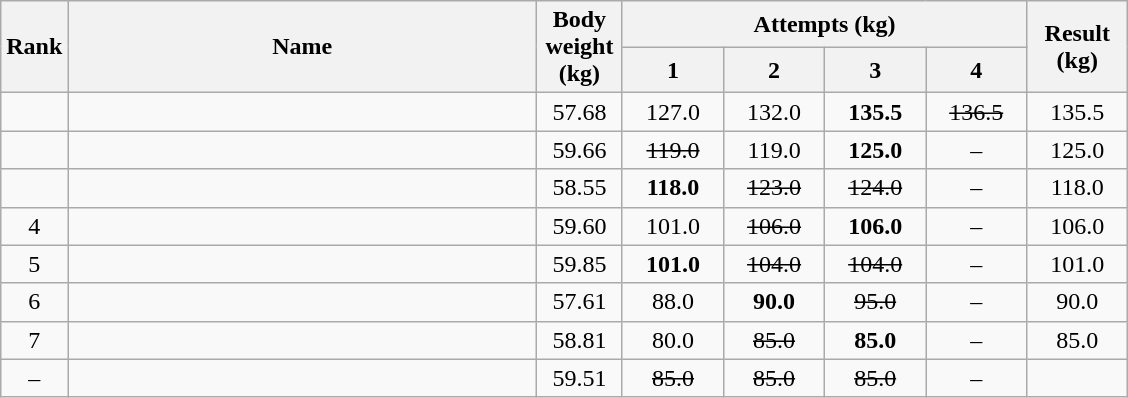<table class="wikitable" style="text-align:center;">
<tr>
<th rowspan=2>Rank</th>
<th rowspan=2 width=305>Name</th>
<th rowspan=2 width=50>Body weight (kg)</th>
<th colspan=4>Attempts (kg)</th>
<th rowspan=2 width=60>Result (kg)</th>
</tr>
<tr>
<th width=60>1</th>
<th width=60>2</th>
<th width=60>3</th>
<th width=60>4</th>
</tr>
<tr>
<td></td>
<td align=left></td>
<td>57.68</td>
<td>127.0</td>
<td>132.0</td>
<td><strong>135.5</strong></td>
<td><s>136.5</s></td>
<td>135.5</td>
</tr>
<tr>
<td></td>
<td align=left></td>
<td>59.66</td>
<td><s>119.0</s></td>
<td>119.0</td>
<td><strong>125.0</strong></td>
<td>–</td>
<td>125.0</td>
</tr>
<tr>
<td></td>
<td align=left></td>
<td>58.55</td>
<td><strong>118.0</strong></td>
<td><s>123.0</s></td>
<td><s>124.0</s></td>
<td>–</td>
<td>118.0</td>
</tr>
<tr>
<td>4</td>
<td align=left></td>
<td>59.60</td>
<td>101.0</td>
<td><s>106.0</s></td>
<td><strong>106.0</strong></td>
<td>–</td>
<td>106.0</td>
</tr>
<tr>
<td>5</td>
<td align=left></td>
<td>59.85</td>
<td><strong>101.0</strong></td>
<td><s>104.0</s></td>
<td><s>104.0</s></td>
<td>–</td>
<td>101.0</td>
</tr>
<tr>
<td>6</td>
<td align=left></td>
<td>57.61</td>
<td>88.0</td>
<td><strong>90.0</strong></td>
<td><s> 95.0</s></td>
<td>–</td>
<td>90.0</td>
</tr>
<tr>
<td>7</td>
<td align=left></td>
<td>58.81</td>
<td>80.0</td>
<td><s>85.0</s></td>
<td><strong>85.0</strong></td>
<td>–</td>
<td>85.0</td>
</tr>
<tr>
<td>–</td>
<td align=left></td>
<td>59.51</td>
<td><s>85.0</s></td>
<td><s>85.0</s></td>
<td><s>85.0</s></td>
<td>–</td>
<td></td>
</tr>
</table>
